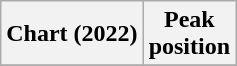<table class="wikitable plainrowheaders" style="text-align:center">
<tr>
<th scope="col">Chart (2022)</th>
<th scope="col">Peak<br>position</th>
</tr>
<tr>
</tr>
</table>
